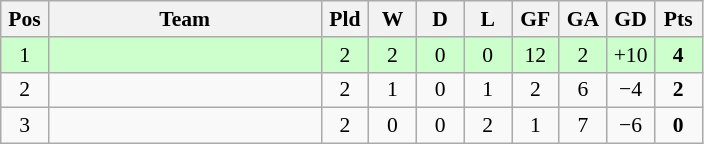<table class="wikitable" style="text-align: center; font-size: 90%">
<tr>
<th width=25 abbr="Position">Pos</th>
<th width=175>Team</th>
<th width=25 abbr="Played">Pld</th>
<th width=25 abbr="Won">W</th>
<th width=25 abbr="Drawn">D</th>
<th width=25 abbr="Lost">L</th>
<th width=25 abbr="Goals for">GF</th>
<th width=25 abbr="Goals against">GA</th>
<th width=25 abbr="Points">GD</th>
<th width=25 abbr="Points">Pts</th>
</tr>
<tr style="background:#ccffcc;">
<td>1</td>
<td style="text-align:left;"></td>
<td>2</td>
<td>2</td>
<td>0</td>
<td>0</td>
<td>12</td>
<td>2</td>
<td>+10</td>
<td><strong>4</strong></td>
</tr>
<tr align=center>
<td>2</td>
<td style="text-align:left;"></td>
<td>2</td>
<td>1</td>
<td>0</td>
<td>1</td>
<td>2</td>
<td>6</td>
<td>−4</td>
<td><strong>2</strong></td>
</tr>
<tr align=center>
<td>3</td>
<td style="text-align:left;"></td>
<td>2</td>
<td>0</td>
<td>0</td>
<td>2</td>
<td>1</td>
<td>7</td>
<td>−6</td>
<td><strong>0</strong></td>
</tr>
</table>
